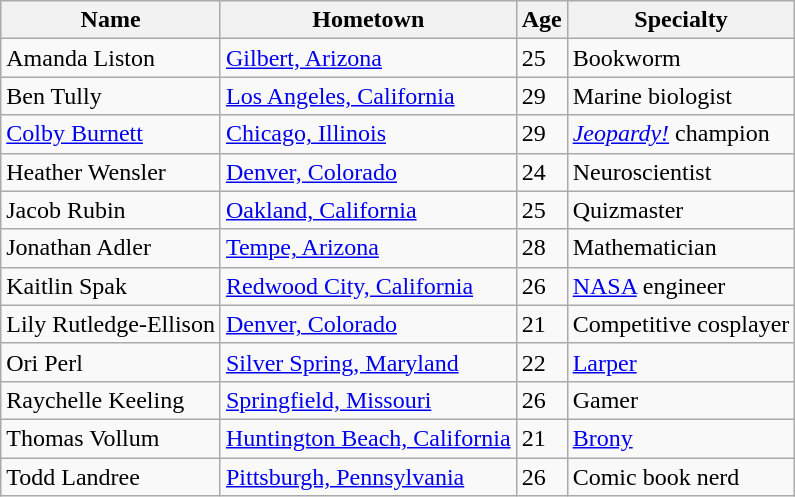<table class="wikitable sortable">
<tr>
<th>Name</th>
<th>Hometown</th>
<th>Age</th>
<th>Specialty</th>
</tr>
<tr>
<td>Amanda Liston</td>
<td><a href='#'>Gilbert, Arizona</a></td>
<td>25</td>
<td>Bookworm</td>
</tr>
<tr>
<td>Ben Tully</td>
<td><a href='#'>Los Angeles, California</a></td>
<td>29</td>
<td>Marine biologist</td>
</tr>
<tr>
<td><a href='#'>Colby Burnett</a></td>
<td><a href='#'>Chicago, Illinois</a></td>
<td>29</td>
<td><em><a href='#'>Jeopardy!</a></em> champion</td>
</tr>
<tr>
<td>Heather Wensler</td>
<td><a href='#'>Denver, Colorado</a></td>
<td>24</td>
<td>Neuroscientist</td>
</tr>
<tr>
<td>Jacob Rubin</td>
<td><a href='#'>Oakland, California</a></td>
<td>25</td>
<td>Quizmaster</td>
</tr>
<tr>
<td>Jonathan Adler</td>
<td><a href='#'>Tempe, Arizona</a></td>
<td>28</td>
<td>Mathematician</td>
</tr>
<tr>
<td>Kaitlin Spak</td>
<td><a href='#'>Redwood City, California</a></td>
<td>26</td>
<td><a href='#'>NASA</a> engineer</td>
</tr>
<tr>
<td>Lily Rutledge-Ellison</td>
<td><a href='#'>Denver, Colorado</a></td>
<td>21</td>
<td>Competitive cosplayer</td>
</tr>
<tr>
<td>Ori Perl</td>
<td><a href='#'>Silver Spring, Maryland</a></td>
<td>22</td>
<td><a href='#'>Larper</a></td>
</tr>
<tr>
<td>Raychelle Keeling</td>
<td><a href='#'>Springfield, Missouri</a></td>
<td>26</td>
<td>Gamer</td>
</tr>
<tr>
<td>Thomas Vollum</td>
<td><a href='#'>Huntington Beach, California</a></td>
<td>21</td>
<td><a href='#'>Brony</a></td>
</tr>
<tr>
<td>Todd Landree</td>
<td><a href='#'>Pittsburgh, Pennsylvania</a></td>
<td>26</td>
<td>Comic book nerd</td>
</tr>
</table>
